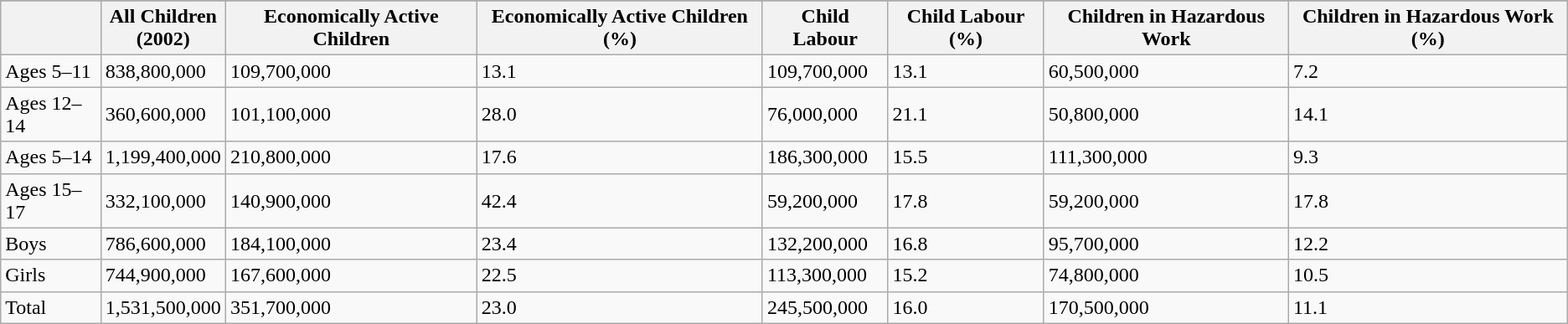<table class="wikitable">
<tr>
</tr>
<tr>
<th></th>
<th>All Children <br>(2002)</th>
<th>Economically Active Children</th>
<th>Economically Active Children (%)</th>
<th>Child Labour</th>
<th>Child Labour (%)</th>
<th>Children in Hazardous Work</th>
<th>Children in Hazardous Work (%)</th>
</tr>
<tr>
<td>Ages 5–11</td>
<td>838,800,000</td>
<td>109,700,000</td>
<td>13.1</td>
<td>109,700,000</td>
<td>13.1</td>
<td>60,500,000</td>
<td>7.2</td>
</tr>
<tr>
<td>Ages 12–14</td>
<td>360,600,000</td>
<td>101,100,000</td>
<td>28.0</td>
<td>76,000,000</td>
<td>21.1</td>
<td>50,800,000</td>
<td>14.1</td>
</tr>
<tr>
<td>Ages 5–14</td>
<td>1,199,400,000</td>
<td>210,800,000</td>
<td>17.6</td>
<td>186,300,000</td>
<td>15.5</td>
<td>111,300,000</td>
<td>9.3</td>
</tr>
<tr>
<td>Ages 15–17</td>
<td>332,100,000</td>
<td>140,900,000</td>
<td>42.4</td>
<td>59,200,000</td>
<td>17.8</td>
<td>59,200,000</td>
<td>17.8</td>
</tr>
<tr>
<td>Boys</td>
<td>786,600,000</td>
<td>184,100,000</td>
<td>23.4</td>
<td>132,200,000</td>
<td>16.8</td>
<td>95,700,000</td>
<td>12.2</td>
</tr>
<tr>
<td>Girls</td>
<td>744,900,000</td>
<td>167,600,000</td>
<td>22.5</td>
<td>113,300,000</td>
<td>15.2</td>
<td>74,800,000</td>
<td>10.5</td>
</tr>
<tr>
<td>Total</td>
<td>1,531,500,000</td>
<td>351,700,000</td>
<td>23.0</td>
<td>245,500,000</td>
<td>16.0</td>
<td>170,500,000</td>
<td>11.1</td>
</tr>
</table>
